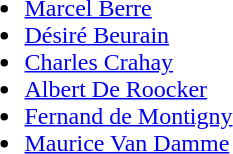<table>
<tr>
<td><br><ul><li><a href='#'>Marcel Berre</a></li><li><a href='#'>Désiré Beurain</a></li><li><a href='#'>Charles Crahay</a></li><li><a href='#'>Albert De Roocker</a></li><li><a href='#'>Fernand de Montigny</a></li><li><a href='#'>Maurice Van Damme</a></li></ul></td>
</tr>
</table>
